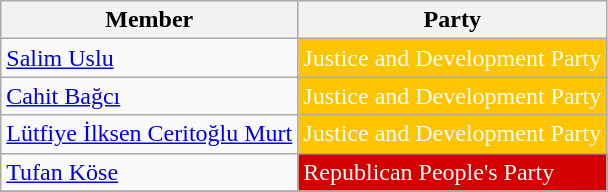<table class="wikitable">
<tr>
<th>Member</th>
<th>Party</th>
</tr>
<tr>
<td><a href='#'>Salim Uslu</a></td>
<td style="background:#FDC400; color:white">Justice and Development Party</td>
</tr>
<tr>
<td><a href='#'>Cahit Bağcı</a></td>
<td style="background:#FDC400; color:white">Justice and Development Party</td>
</tr>
<tr>
<td><a href='#'>Lütfiye İlksen Ceritoğlu Murt</a></td>
<td style="background:#FDC400; color:white">Justice and Development Party</td>
</tr>
<tr>
<td><a href='#'>Tufan Köse</a></td>
<td style="background:#D40000; color:white">Republican People's Party</td>
</tr>
<tr>
</tr>
</table>
